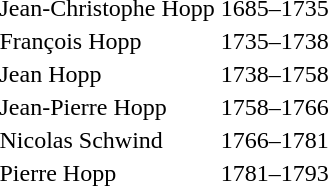<table>
<tr>
<td>Jean-Christophe Hopp</td>
<td>1685–1735</td>
</tr>
<tr>
<td>François Hopp</td>
<td>1735–1738</td>
</tr>
<tr>
<td>Jean Hopp</td>
<td>1738–1758</td>
</tr>
<tr>
<td>Jean-Pierre Hopp</td>
<td>1758–1766</td>
</tr>
<tr>
<td>Nicolas Schwind</td>
<td>1766–1781</td>
</tr>
<tr>
<td>Pierre Hopp</td>
<td>1781–1793</td>
</tr>
</table>
